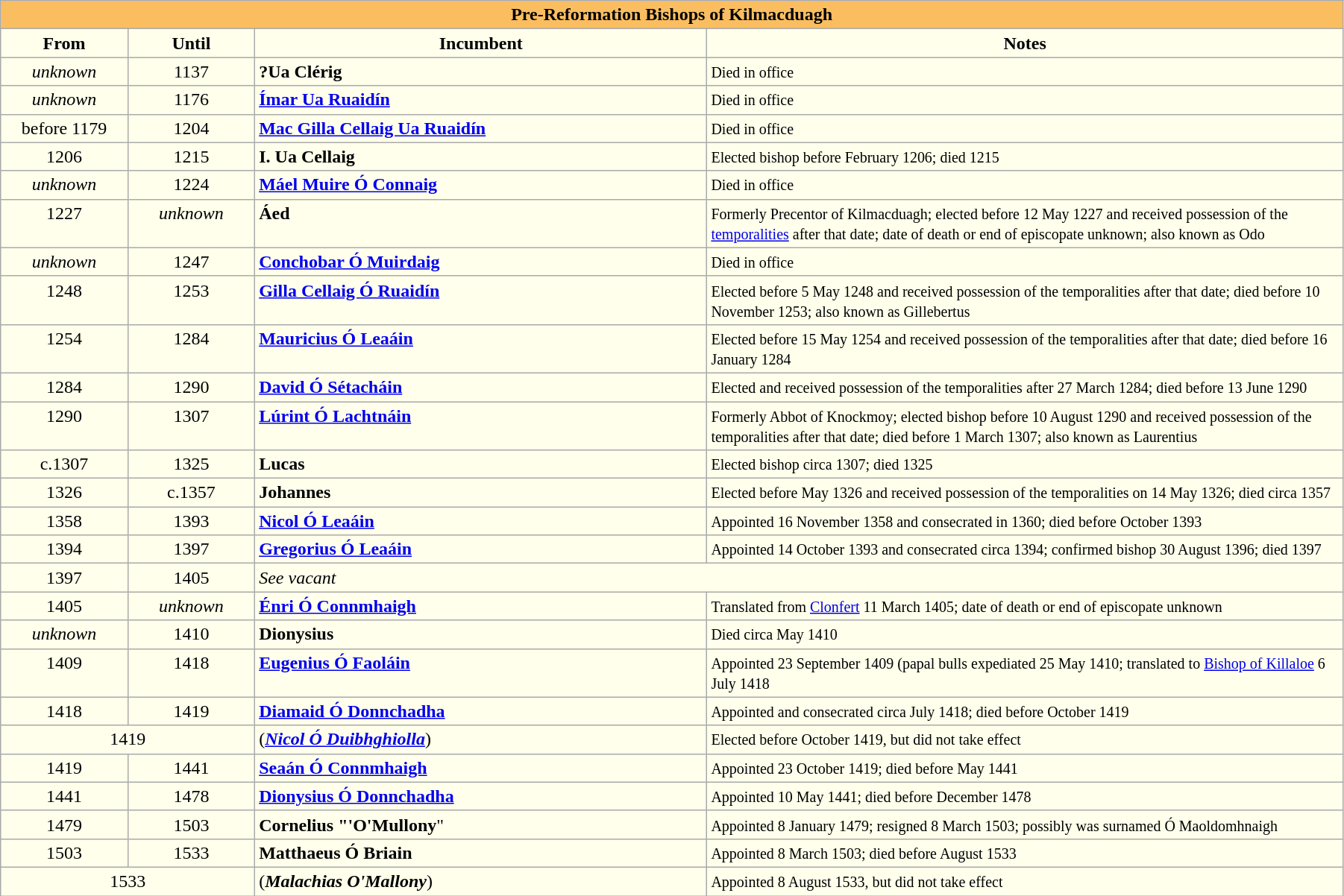<table class="wikitable" style="width:95%">
<tr>
<th style="background-color:#FABE60" colspan="4">Pre-Reformation Bishops of Kilmacduagh </th>
</tr>
<tr align=left>
<th style="background-color:#ffffec" width="9%">From</th>
<th style="background-color:#ffffec" width="9%">Until</th>
<th style="background-color:#ffffec" width="32%">Incumbent</th>
<th style="background-color:#ffffec" width="45%">Notes</th>
</tr>
<tr valign=top bgcolor="#ffffec">
<td align=center><em>unknown</em></td>
<td align=center>1137</td>
<td><strong>?Ua Clérig</strong></td>
<td><small>Died in office</small></td>
</tr>
<tr valign=top bgcolor="#ffffec">
<td align=center><em>unknown</em></td>
<td align=center>1176</td>
<td><strong><a href='#'>Ímar Ua Ruaidín</a></strong></td>
<td><small>Died in office</small></td>
</tr>
<tr valign=top bgcolor="#ffffec">
<td align=center>before 1179</td>
<td align=center>1204</td>
<td><strong><a href='#'>Mac Gilla Cellaig Ua Ruaidín</a></strong></td>
<td><small>Died in office</small></td>
</tr>
<tr valign=top bgcolor="#ffffec">
<td align=center>1206</td>
<td align=center>1215</td>
<td><strong>I. Ua Cellaig </strong></td>
<td><small>Elected bishop before February 1206; died 1215</small></td>
</tr>
<tr valign=top bgcolor="#ffffec">
<td align=center><em>unknown</em></td>
<td align=center>1224</td>
<td><strong><a href='#'>Máel Muire Ó Connaig</a></strong></td>
<td><small>Died in office</small></td>
</tr>
<tr valign=top bgcolor="#ffffec">
<td align=center>1227</td>
<td align=center><em>unknown</em></td>
<td><strong>Áed</strong></td>
<td><small>Formerly Precentor of Kilmacduagh; elected before 12 May 1227 and received possession of the <a href='#'>temporalities</a> after that date; date of death or end of episcopate unknown; also known as Odo</small></td>
</tr>
<tr valign=top bgcolor="#ffffec">
<td align=center><em>unknown</em></td>
<td align=center>1247</td>
<td><strong><a href='#'>Conchobar Ó Muirdaig</a></strong></td>
<td><small>Died in office</small></td>
</tr>
<tr valign=top bgcolor="#ffffec">
<td align=center>1248</td>
<td align=center>1253</td>
<td><strong><a href='#'>Gilla Cellaig Ó Ruaidín</a></strong></td>
<td><small>Elected before 5 May 1248 and received possession of the temporalities after that date; died before 10 November 1253; also known as Gillebertus</small></td>
</tr>
<tr valign=top bgcolor="#ffffec">
<td align=center>1254</td>
<td align=center>1284</td>
<td><strong><a href='#'>Mauricius Ó Leaáin</a></strong></td>
<td><small>Elected before 15 May 1254 and received possession of the temporalities after that date; died before 16 January 1284</small></td>
</tr>
<tr valign=top bgcolor="#ffffec">
<td align=center>1284</td>
<td align=center>1290</td>
<td><strong><a href='#'>David Ó Sétacháin</a></strong></td>
<td><small>Elected and received possession of the temporalities after 27 March 1284; died before 13 June 1290</small></td>
</tr>
<tr valign=top bgcolor="#ffffec">
<td align=center>1290</td>
<td align=center>1307</td>
<td><strong><a href='#'>Lúrint Ó Lachtnáin</a></strong></td>
<td><small>Formerly Abbot of Knockmoy; elected bishop before 10 August 1290 and received possession of the temporalities after that date; died before 1 March 1307; also known as Laurentius</small></td>
</tr>
<tr valign=top bgcolor="#ffffec">
<td align=center>c.1307</td>
<td align=center>1325</td>
<td><strong>Lucas</strong></td>
<td><small>Elected bishop circa 1307; died 1325</small></td>
</tr>
<tr valign=top bgcolor="#ffffec">
<td align=center>1326</td>
<td align=center>c.1357</td>
<td><strong>Johannes</strong></td>
<td><small>Elected before May 1326 and received possession of the temporalities on 14 May 1326; died circa 1357</small></td>
</tr>
<tr valign=top bgcolor="#ffffec">
<td align=center>1358</td>
<td align=center>1393</td>
<td><strong><a href='#'>Nicol Ó Leaáin</a></strong></td>
<td><small>Appointed 16 November 1358 and consecrated in 1360; died before October 1393</small></td>
</tr>
<tr valign=top bgcolor="#ffffec">
<td align=center>1394</td>
<td align=center>1397</td>
<td><strong><a href='#'>Gregorius Ó Leaáin</a></strong></td>
<td><small>Appointed 14 October 1393 and consecrated circa 1394; confirmed bishop 30 August 1396; died 1397</small></td>
</tr>
<tr valign=top bgcolor="#ffffec">
<td align=center>1397</td>
<td align=center>1405</td>
<td colspan=2><em>See vacant</em></td>
</tr>
<tr valign=top bgcolor="#ffffec">
<td align=center>1405</td>
<td align=center><em>unknown</em></td>
<td><strong><a href='#'>Énri Ó Connmhaigh</a></strong></td>
<td><small>Translated from <a href='#'>Clonfert</a> 11 March 1405; date of death or end of episcopate unknown</small></td>
</tr>
<tr valign=top bgcolor="#ffffec">
<td align=center><em>unknown</em></td>
<td align=center>1410</td>
<td><strong>Dionysius</strong></td>
<td><small>Died circa May 1410</small></td>
</tr>
<tr valign=top bgcolor="#ffffec">
<td align=center>1409</td>
<td align=center>1418</td>
<td><strong><a href='#'>Eugenius Ó Faoláin</a></strong></td>
<td><small>Appointed 23 September 1409 (papal bulls expediated 25 May 1410; translated to <a href='#'>Bishop of Killaloe</a> 6 July 1418</small></td>
</tr>
<tr valign=top bgcolor="#ffffec">
<td align=center>1418</td>
<td align=center>1419</td>
<td><strong><a href='#'>Diamaid Ó Donnchadha</a></strong></td>
<td><small>Appointed and consecrated circa July 1418; died before October 1419</small></td>
</tr>
<tr valign=top bgcolor="#ffffec">
<td colspan=2 align=center>1419</td>
<td>(<strong><em><a href='#'>Nicol Ó Duibhghiolla</a></em></strong>)</td>
<td><small>Elected before October 1419, but did not take effect</small></td>
</tr>
<tr valign=top bgcolor="#ffffec">
<td align=center>1419</td>
<td align=center>1441</td>
<td><strong><a href='#'>Seaán Ó Connmhaigh</a></strong></td>
<td><small>Appointed 23 October 1419; died before May 1441</small></td>
</tr>
<tr valign=top bgcolor="#ffffec">
<td align=center>1441</td>
<td align=center>1478</td>
<td><strong><a href='#'>Dionysius Ó Donnchadha</a></strong></td>
<td><small>Appointed 10 May 1441; died before December 1478</small></td>
</tr>
<tr valign=top bgcolor="#ffffec">
<td align=center>1479</td>
<td align=center>1503</td>
<td><strong>Cornelius "'O'Mullony</strong>"</td>
<td><small>Appointed 8 January 1479; resigned 8 March 1503; possibly was surnamed Ó Maoldomhnaigh</small></td>
</tr>
<tr valign=top bgcolor="#ffffec">
<td align=center>1503</td>
<td align=center>1533</td>
<td><strong>Matthaeus Ó Briain</strong></td>
<td><small>Appointed 8 March 1503; died before August 1533</small></td>
</tr>
<tr valign=top bgcolor="#ffffec">
<td colspan=2 align=center>1533</td>
<td>(<strong><em>Malachias O'Mallony</em></strong>)</td>
<td><small>Appointed 8 August 1533, but did not take effect</small></td>
</tr>
</table>
